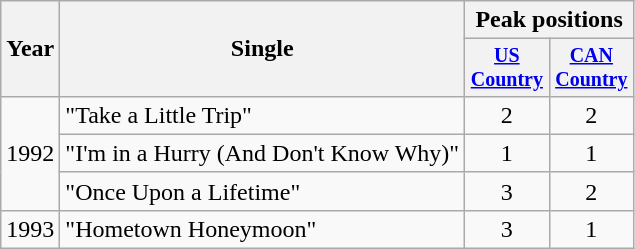<table class="wikitable" style="text-align:center;">
<tr>
<th rowspan="2">Year</th>
<th rowspan="2">Single</th>
<th colspan="2">Peak positions</th>
</tr>
<tr style="font-size:smaller;">
<th width="50"><a href='#'>US Country</a></th>
<th width="50"><a href='#'>CAN Country</a></th>
</tr>
<tr>
<td rowspan="3">1992</td>
<td align="left">"Take a Little Trip"</td>
<td>2</td>
<td>2</td>
</tr>
<tr>
<td align="left">"I'm in a Hurry (And Don't Know Why)"</td>
<td>1</td>
<td>1</td>
</tr>
<tr>
<td align="left">"Once Upon a Lifetime"</td>
<td>3</td>
<td>2</td>
</tr>
<tr>
<td>1993</td>
<td align="left">"Hometown Honeymoon"</td>
<td>3</td>
<td>1</td>
</tr>
</table>
